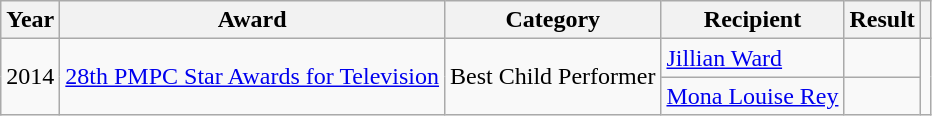<table class="wikitable">
<tr>
<th>Year</th>
<th>Award</th>
<th>Category</th>
<th>Recipient</th>
<th>Result</th>
<th></th>
</tr>
<tr>
<td rowspan=2>2014</td>
<td rowspan=2><a href='#'>28th PMPC Star Awards for Television</a></td>
<td rowspan=2>Best Child Performer</td>
<td><a href='#'>Jillian Ward</a></td>
<td></td>
<td rowspan=2></td>
</tr>
<tr>
<td><a href='#'>Mona Louise Rey</a></td>
<td></td>
</tr>
</table>
